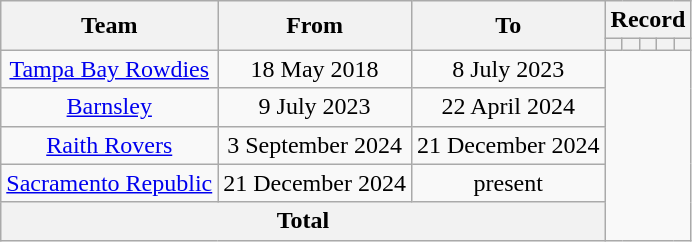<table class=wikitable style=text-align:center>
<tr>
<th rowspan=2>Team</th>
<th rowspan=2>From</th>
<th rowspan=2>To</th>
<th colspan=5>Record</th>
</tr>
<tr>
<th></th>
<th></th>
<th></th>
<th></th>
<th></th>
</tr>
<tr>
<td align=centre><a href='#'>Tampa Bay Rowdies</a></td>
<td align=centre>18 May 2018</td>
<td align=centre>8 July 2023<br></td>
</tr>
<tr>
<td align=centre><a href='#'>Barnsley</a></td>
<td align=centre>9 July 2023</td>
<td align=centre>22 April 2024<br></td>
</tr>
<tr>
<td align=centre><a href='#'>Raith Rovers</a></td>
<td align=centre>3 September 2024</td>
<td align=centre>21 December 2024<br></td>
</tr>
<tr>
<td align=centre><a href='#'>Sacramento Republic</a></td>
<td align=centre>21 December 2024</td>
<td align=centre>present<br></td>
</tr>
<tr>
<th colspan=3>Total<br></th>
</tr>
</table>
